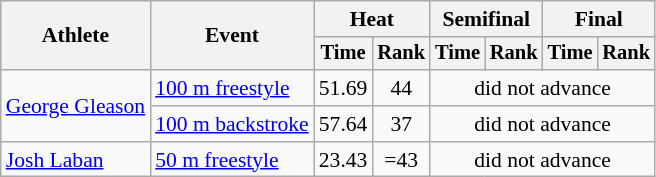<table class=wikitable style="font-size:90%">
<tr>
<th rowspan="2">Athlete</th>
<th rowspan="2">Event</th>
<th colspan="2">Heat</th>
<th colspan="2">Semifinal</th>
<th colspan="2">Final</th>
</tr>
<tr style="font-size:95%">
<th>Time</th>
<th>Rank</th>
<th>Time</th>
<th>Rank</th>
<th>Time</th>
<th>Rank</th>
</tr>
<tr align=center>
<td align=left rowspan=2><a href='#'>George Gleason</a></td>
<td align=left><a href='#'>100 m freestyle</a></td>
<td>51.69</td>
<td>44</td>
<td colspan=4>did not advance</td>
</tr>
<tr align=center>
<td align=left><a href='#'>100 m backstroke</a></td>
<td>57.64</td>
<td>37</td>
<td colspan=4>did not advance</td>
</tr>
<tr align=center>
<td align=left><a href='#'>Josh Laban</a></td>
<td align=left><a href='#'>50 m freestyle</a></td>
<td>23.43</td>
<td>=43</td>
<td colspan=4>did not advance</td>
</tr>
</table>
